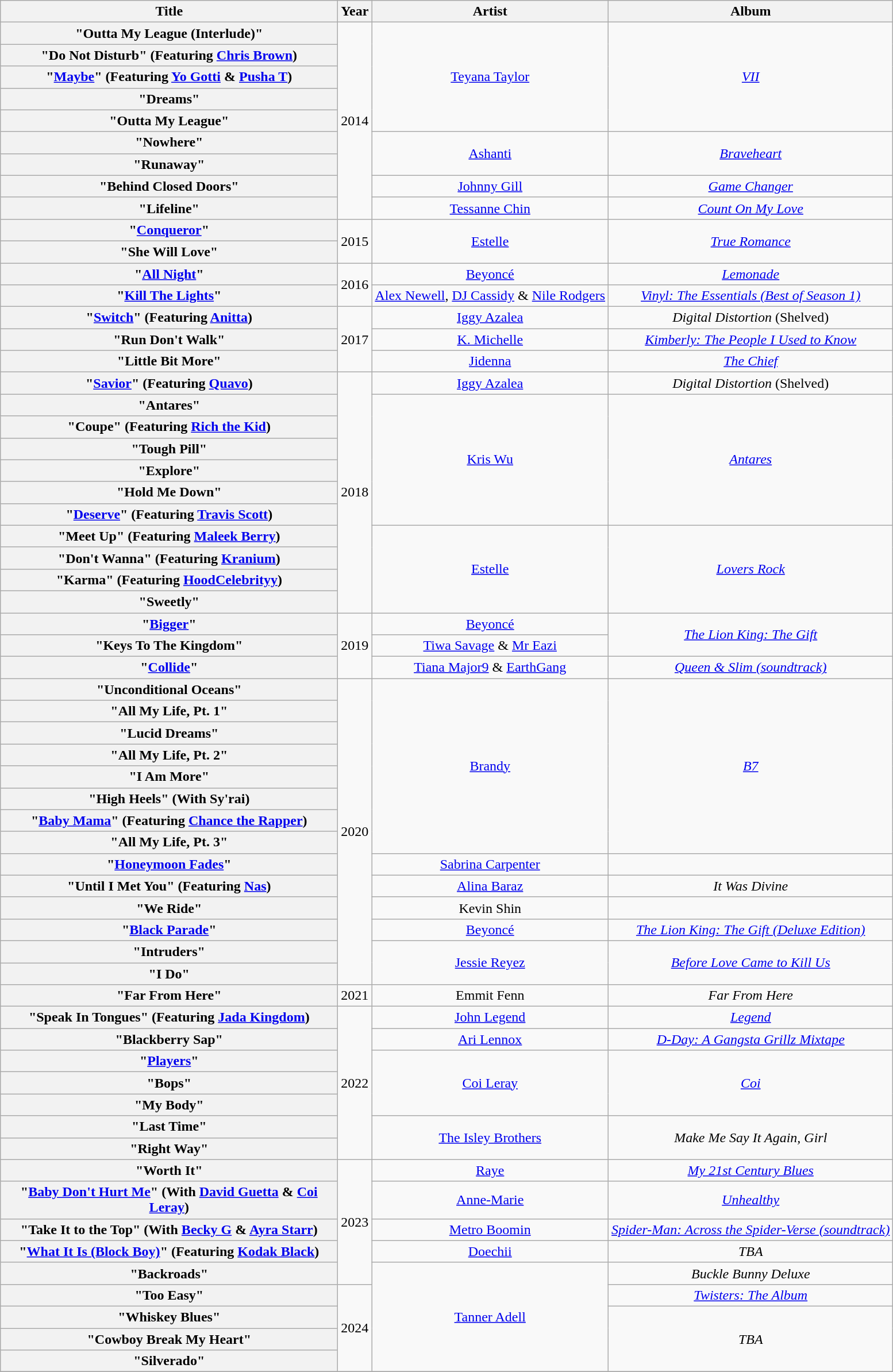<table class="wikitable plainrowheaders" style="text-align:center;">
<tr>
<th scope="col" style="width:24em;">Title</th>
<th scope="col">Year</th>
<th scope="col">Artist</th>
<th scope="col">Album</th>
</tr>
<tr>
<th scope="row">"Outta My League (Interlude)"</th>
<td rowspan="9">2014</td>
<td rowspan="5"><a href='#'>Teyana Taylor</a></td>
<td rowspan="5"><em><a href='#'>VII</a></em></td>
</tr>
<tr>
<th scope="row">"Do Not Disturb" (Featuring <a href='#'>Chris Brown</a>)</th>
</tr>
<tr>
<th scope="row">"<a href='#'>Maybe</a>" (Featuring <a href='#'>Yo Gotti</a> & <a href='#'>Pusha T</a>)</th>
</tr>
<tr>
<th scope="row">"Dreams"</th>
</tr>
<tr>
<th scope="row">"Outta My League"</th>
</tr>
<tr>
<th scope="row">"Nowhere"</th>
<td rowspan="2"><a href='#'>Ashanti</a></td>
<td rowspan="2"><em><a href='#'>Braveheart</a></em></td>
</tr>
<tr>
<th scope="row">"Runaway"</th>
</tr>
<tr>
<th scope="row">"Behind Closed Doors"</th>
<td><a href='#'>Johnny Gill</a></td>
<td><em><a href='#'>Game Changer</a></em></td>
</tr>
<tr>
<th scope="row">"Lifeline"</th>
<td><a href='#'>Tessanne Chin</a></td>
<td><em><a href='#'>Count On My Love</a></em></td>
</tr>
<tr>
<th scope="row">"<a href='#'>Conqueror</a>"</th>
<td rowspan="2">2015</td>
<td rowspan="2"><a href='#'>Estelle</a></td>
<td rowspan="2"><em><a href='#'>True Romance</a></em></td>
</tr>
<tr>
<th scope="row">"She Will Love"</th>
</tr>
<tr>
<th scope="row">"<a href='#'>All Night</a>"</th>
<td rowspan="2">2016</td>
<td><a href='#'>Beyoncé</a></td>
<td><em><a href='#'>Lemonade</a></em></td>
</tr>
<tr>
<th scope="row">"<a href='#'>Kill The Lights</a>"</th>
<td><a href='#'>Alex Newell</a>, <a href='#'>DJ Cassidy</a> & <a href='#'>Nile Rodgers</a></td>
<td><em><a href='#'>Vinyl: The Essentials (Best of Season 1)</a></em></td>
</tr>
<tr>
<th scope="row">"<a href='#'>Switch</a>" (Featuring <a href='#'>Anitta</a>)</th>
<td rowspan="3">2017</td>
<td><a href='#'>Iggy Azalea</a></td>
<td><em>Digital Distortion</em> (Shelved)</td>
</tr>
<tr>
<th scope="row">"Run Don't Walk"</th>
<td><a href='#'>K. Michelle</a></td>
<td><em><a href='#'>Kimberly: The People I Used to Know</a></em></td>
</tr>
<tr>
<th scope="row">"Little Bit More"</th>
<td><a href='#'>Jidenna</a></td>
<td><em><a href='#'>The Chief</a></em></td>
</tr>
<tr>
<th scope="row">"<a href='#'>Savior</a>" (Featuring <a href='#'>Quavo</a>)</th>
<td rowspan="11">2018</td>
<td><a href='#'>Iggy Azalea</a></td>
<td><em>Digital Distortion</em> (Shelved)</td>
</tr>
<tr>
<th scope="row">"Antares"</th>
<td rowspan="6"><a href='#'>Kris Wu</a></td>
<td rowspan="6"><em><a href='#'>Antares</a></em></td>
</tr>
<tr>
<th scope="row">"Coupe" (Featuring <a href='#'>Rich the Kid</a>)</th>
</tr>
<tr>
<th scope="row">"Tough Pill"</th>
</tr>
<tr>
<th scope="row">"Explore"</th>
</tr>
<tr>
<th scope="row">"Hold Me Down"</th>
</tr>
<tr>
<th scope="row">"<a href='#'>Deserve</a>" (Featuring <a href='#'>Travis Scott</a>)</th>
</tr>
<tr>
<th scope="row">"Meet Up" (Featuring <a href='#'>Maleek Berry</a>)</th>
<td rowspan="4"><a href='#'>Estelle</a></td>
<td rowspan="4"><em><a href='#'>Lovers Rock</a></em></td>
</tr>
<tr>
<th scope="row">"Don't Wanna" (Featuring <a href='#'>Kranium</a>)</th>
</tr>
<tr>
<th scope="row">"Karma" (Featuring <a href='#'>HoodCelebrityy</a>)</th>
</tr>
<tr>
<th scope="row">"Sweetly"</th>
</tr>
<tr>
<th scope="row">"<a href='#'>Bigger</a>"</th>
<td rowspan="3">2019</td>
<td><a href='#'>Beyoncé</a></td>
<td rowspan="2"><em><a href='#'>The Lion King: The Gift</a></em></td>
</tr>
<tr>
<th scope="row">"Keys To The Kingdom"</th>
<td><a href='#'>Tiwa Savage</a> & <a href='#'>Mr Eazi</a></td>
</tr>
<tr>
<th scope="row">"<a href='#'>Collide</a>"</th>
<td><a href='#'>Tiana Major9</a> & <a href='#'>EarthGang</a></td>
<td><em><a href='#'>Queen & Slim (soundtrack)</a></em></td>
</tr>
<tr>
<th scope="row">"Unconditional Oceans"</th>
<td rowspan="14">2020</td>
<td rowspan="8"><a href='#'>Brandy</a></td>
<td rowspan="8"><em><a href='#'>B7</a></em></td>
</tr>
<tr>
<th scope="row">"All My Life, Pt. 1"</th>
</tr>
<tr>
<th scope="row">"Lucid Dreams"</th>
</tr>
<tr>
<th scope="row">"All My Life, Pt. 2"</th>
</tr>
<tr>
<th scope="row">"I Am More"</th>
</tr>
<tr>
<th scope="row">"High Heels" (With Sy'rai)</th>
</tr>
<tr>
<th scope="row">"<a href='#'>Baby Mama</a>" (Featuring <a href='#'>Chance the Rapper</a>)</th>
</tr>
<tr>
<th scope="row">"All My Life, Pt. 3"</th>
</tr>
<tr>
<th scope="row">"<a href='#'>Honeymoon Fades</a>"</th>
<td><a href='#'>Sabrina Carpenter</a></td>
<td></td>
</tr>
<tr>
<th scope="row">"Until I Met You" (Featuring <a href='#'>Nas</a>)</th>
<td><a href='#'>Alina Baraz</a></td>
<td><em>It Was Divine</em></td>
</tr>
<tr>
<th scope="row">"We Ride" </th>
<td>Kevin Shin</td>
<td></td>
</tr>
<tr>
<th scope="row">"<a href='#'>Black Parade</a>"</th>
<td><a href='#'>Beyoncé</a></td>
<td><em><a href='#'>The Lion King: The Gift (Deluxe Edition)</a></em></td>
</tr>
<tr>
<th scope="row">"Intruders"</th>
<td rowspan="2"><a href='#'>Jessie Reyez</a></td>
<td rowspan="2"><em><a href='#'>Before Love Came to Kill Us</a></em></td>
</tr>
<tr>
<th scope="row">"I Do"</th>
</tr>
<tr>
<th scope="row">"Far From Here"</th>
<td>2021</td>
<td>Emmit Fenn</td>
<td><em>Far From Here</em></td>
</tr>
<tr>
<th scope="row">"Speak In Tongues" (Featuring <a href='#'>Jada Kingdom</a>)</th>
<td rowspan="7">2022</td>
<td><a href='#'>John Legend</a></td>
<td><em><a href='#'>Legend</a></em></td>
</tr>
<tr>
<th scope="row">"Blackberry Sap"</th>
<td><a href='#'>Ari Lennox</a></td>
<td><em><a href='#'>D-Day: A Gangsta Grillz Mixtape</a></em></td>
</tr>
<tr>
<th scope="row">"<a href='#'>Players</a>"</th>
<td rowspan="3"><a href='#'>Coi Leray</a></td>
<td rowspan="3"><em><a href='#'>Coi</a></em></td>
</tr>
<tr>
<th scope="row">"Bops"</th>
</tr>
<tr>
<th scope="row">"My Body"</th>
</tr>
<tr>
<th scope="row">"Last Time"</th>
<td rowspan="2"><a href='#'>The Isley Brothers</a></td>
<td rowspan="2"><em>Make Me Say It Again, Girl</em></td>
</tr>
<tr>
<th scope="row">"Right Way"</th>
</tr>
<tr>
<th scope="row">"Worth It"</th>
<td rowspan="5">2023</td>
<td><a href='#'>Raye</a></td>
<td><em><a href='#'>My 21st Century Blues</a></em></td>
</tr>
<tr>
<th scope="row">"<a href='#'>Baby Don't Hurt Me</a>" (With <a href='#'>David Guetta</a> & <a href='#'>Coi Leray</a>)</th>
<td><a href='#'>Anne-Marie</a></td>
<td><em><a href='#'>Unhealthy</a></em></td>
</tr>
<tr>
<th scope="row">"Take It to the Top" (With <a href='#'>Becky G</a> & <a href='#'>Ayra Starr</a>)</th>
<td><a href='#'>Metro Boomin</a></td>
<td><em><a href='#'>Spider-Man: Across the Spider-Verse (soundtrack)</a></em></td>
</tr>
<tr>
<th scope="row">"<a href='#'>What It Is (Block Boy)</a>" (Featuring <a href='#'>Kodak Black</a>)</th>
<td><a href='#'>Doechii</a></td>
<td><em>TBA</em></td>
</tr>
<tr>
<th scope="row">"Backroads"</th>
<td rowspan="5"><a href='#'>Tanner Adell</a></td>
<td><em>Buckle Bunny Deluxe</em></td>
</tr>
<tr>
<th scope="row">"Too Easy"</th>
<td rowspan="4">2024</td>
<td><em><a href='#'>Twisters: The Album</a></em></td>
</tr>
<tr>
<th scope="row">"Whiskey Blues"</th>
<td rowspan="3"><em>TBA</em></td>
</tr>
<tr>
<th scope="row">"Cowboy Break My Heart"</th>
</tr>
<tr>
<th scope="row">"Silverado"</th>
</tr>
<tr>
</tr>
</table>
